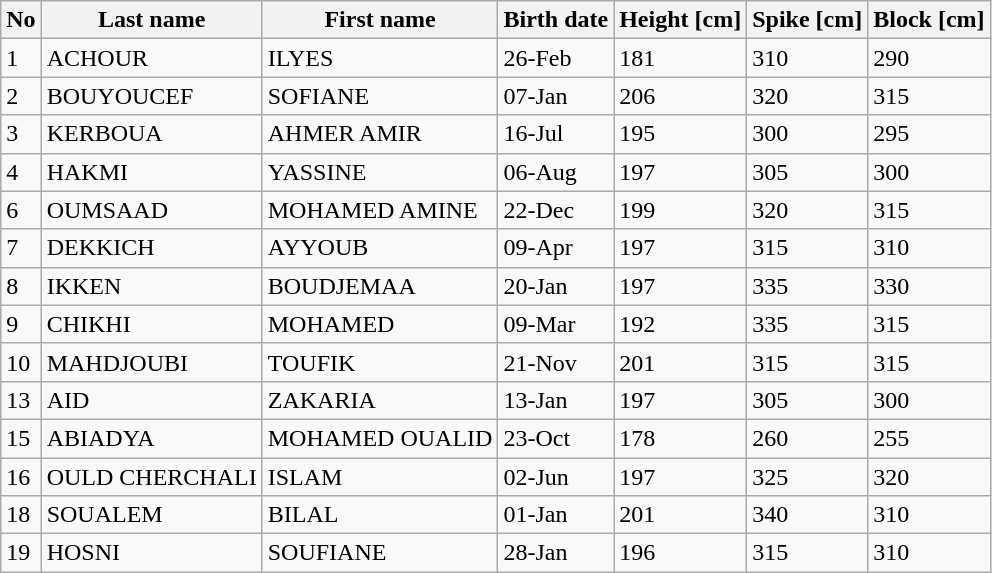<table class="wikitable">
<tr>
<th>No</th>
<th>Last name</th>
<th>First name</th>
<th>Birth date</th>
<th>Height [cm]</th>
<th>Spike [cm]</th>
<th>Block [cm]</th>
</tr>
<tr>
<td>1</td>
<td>ACHOUR</td>
<td>ILYES</td>
<td>26-Feb</td>
<td>181</td>
<td>310</td>
<td>290</td>
</tr>
<tr>
<td>2</td>
<td>BOUYOUCEF</td>
<td>SOFIANE</td>
<td>07-Jan</td>
<td>206</td>
<td>320</td>
<td>315</td>
</tr>
<tr>
<td>3</td>
<td>KERBOUA</td>
<td>AHMER AMIR</td>
<td>16-Jul</td>
<td>195</td>
<td>300</td>
<td>295</td>
</tr>
<tr>
<td>4</td>
<td>HAKMI</td>
<td>YASSINE</td>
<td>06-Aug</td>
<td>197</td>
<td>305</td>
<td>300</td>
</tr>
<tr>
<td>6</td>
<td>OUMSAAD</td>
<td>MOHAMED AMINE</td>
<td>22-Dec</td>
<td>199</td>
<td>320</td>
<td>315</td>
</tr>
<tr>
<td>7</td>
<td>DEKKICH</td>
<td>AYYOUB</td>
<td>09-Apr</td>
<td>197</td>
<td>315</td>
<td>310</td>
</tr>
<tr>
<td>8</td>
<td>IKKEN</td>
<td>BOUDJEMAA</td>
<td>20-Jan</td>
<td>197</td>
<td>335</td>
<td>330</td>
</tr>
<tr>
<td>9</td>
<td>CHIKHI</td>
<td>MOHAMED</td>
<td>09-Mar</td>
<td>192</td>
<td>335</td>
<td>315</td>
</tr>
<tr>
<td>10</td>
<td>MAHDJOUBI</td>
<td>TOUFIK</td>
<td>21-Nov</td>
<td>201</td>
<td>315</td>
<td>315</td>
</tr>
<tr>
<td>13</td>
<td>AID</td>
<td>ZAKARIA</td>
<td>13-Jan</td>
<td>197</td>
<td>305</td>
<td>300</td>
</tr>
<tr>
<td>15</td>
<td>ABIADYA</td>
<td>MOHAMED OUALID</td>
<td>23-Oct</td>
<td>178</td>
<td>260</td>
<td>255</td>
</tr>
<tr>
<td>16</td>
<td>OULD CHERCHALI</td>
<td>ISLAM</td>
<td>02-Jun</td>
<td>197</td>
<td>325</td>
<td>320</td>
</tr>
<tr>
<td>18</td>
<td>SOUALEM</td>
<td>BILAL</td>
<td>01-Jan</td>
<td>201</td>
<td>340</td>
<td>310</td>
</tr>
<tr>
<td>19</td>
<td>HOSNI</td>
<td>SOUFIANE</td>
<td>28-Jan</td>
<td>196</td>
<td>315</td>
<td>310</td>
</tr>
</table>
